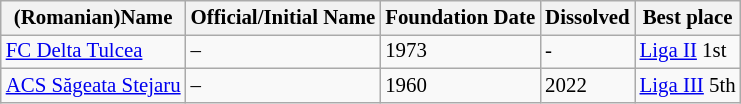<table class="wikitable sortable mw-collapsible" style=" font-size: 87%;">
<tr>
<th>(Romanian)Name</th>
<th>Official/Initial Name</th>
<th>Foundation Date</th>
<th>Dissolved</th>
<th>Best place</th>
</tr>
<tr>
<td><a href='#'>FC Delta Tulcea</a></td>
<td>–</td>
<td>1973</td>
<td>-</td>
<td><a href='#'>Liga II</a> 1st</td>
</tr>
<tr>
<td><a href='#'>ACS Săgeata Stejaru</a></td>
<td>–</td>
<td>1960</td>
<td>2022</td>
<td><a href='#'>Liga III</a> 5th</td>
</tr>
</table>
